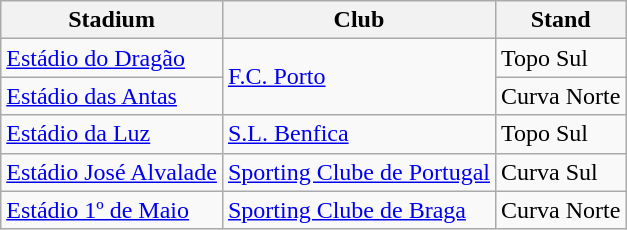<table class="wikitable">
<tr>
<th>Stadium</th>
<th>Club</th>
<th>Stand</th>
</tr>
<tr>
<td style="text-align:left;"><a href='#'>Estádio do Dragão</a></td>
<td rowspan="2"><a href='#'>F.C. Porto</a></td>
<td>Topo Sul</td>
</tr>
<tr>
<td style="text-align:left;"><a href='#'>Estádio das Antas</a></td>
<td>Curva Norte</td>
</tr>
<tr>
<td style="text-align:left;"><a href='#'>Estádio da Luz</a></td>
<td><a href='#'>S.L. Benfica</a></td>
<td>Topo Sul</td>
</tr>
<tr>
<td style="text-align:left;"><a href='#'>Estádio José Alvalade</a></td>
<td><a href='#'>Sporting Clube de Portugal</a></td>
<td>Curva Sul</td>
</tr>
<tr>
<td style="text-align:left;"><a href='#'>Estádio 1º de Maio</a></td>
<td><a href='#'>Sporting Clube de Braga</a></td>
<td>Curva Norte</td>
</tr>
</table>
